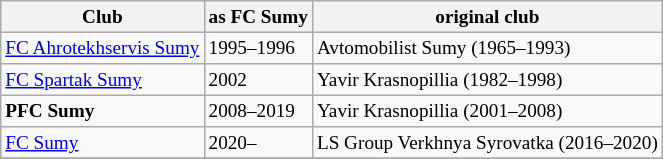<table class="wikitable" style="font-size:80%">
<tr bgcolor="#efefef">
<th>Club</th>
<th>as FC Sumy</th>
<th>original club</th>
</tr>
<tr>
<td><a href='#'>FC Ahrotekhservis Sumy</a></td>
<td>1995–1996</td>
<td>Avtomobilist Sumy (1965–1993)</td>
</tr>
<tr>
<td><a href='#'>FC Spartak Sumy</a></td>
<td>2002</td>
<td>Yavir Krasnopillia (1982–1998)</td>
</tr>
<tr>
<td><strong>PFC Sumy</strong></td>
<td>2008–2019</td>
<td>Yavir Krasnopillia (2001–2008)</td>
</tr>
<tr>
<td><a href='#'>FC Sumy</a></td>
<td>2020–</td>
<td>LS Group Verkhnya Syrovatka (2016–2020)</td>
</tr>
<tr>
</tr>
</table>
